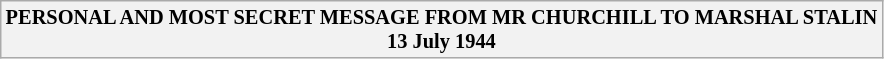<table class="wikitable" style="float:left;">
<tr style="font-size: 85%; colour:black; width:10em; max-width: 10%;" cellspacing="0">
<th><strong>PERSONAL AND MOST SECRET MESSAGE FROM MR CHURCHILL TO MARSHAL STALIN</strong><br>13 July 1944</th>
</tr>
</table>
